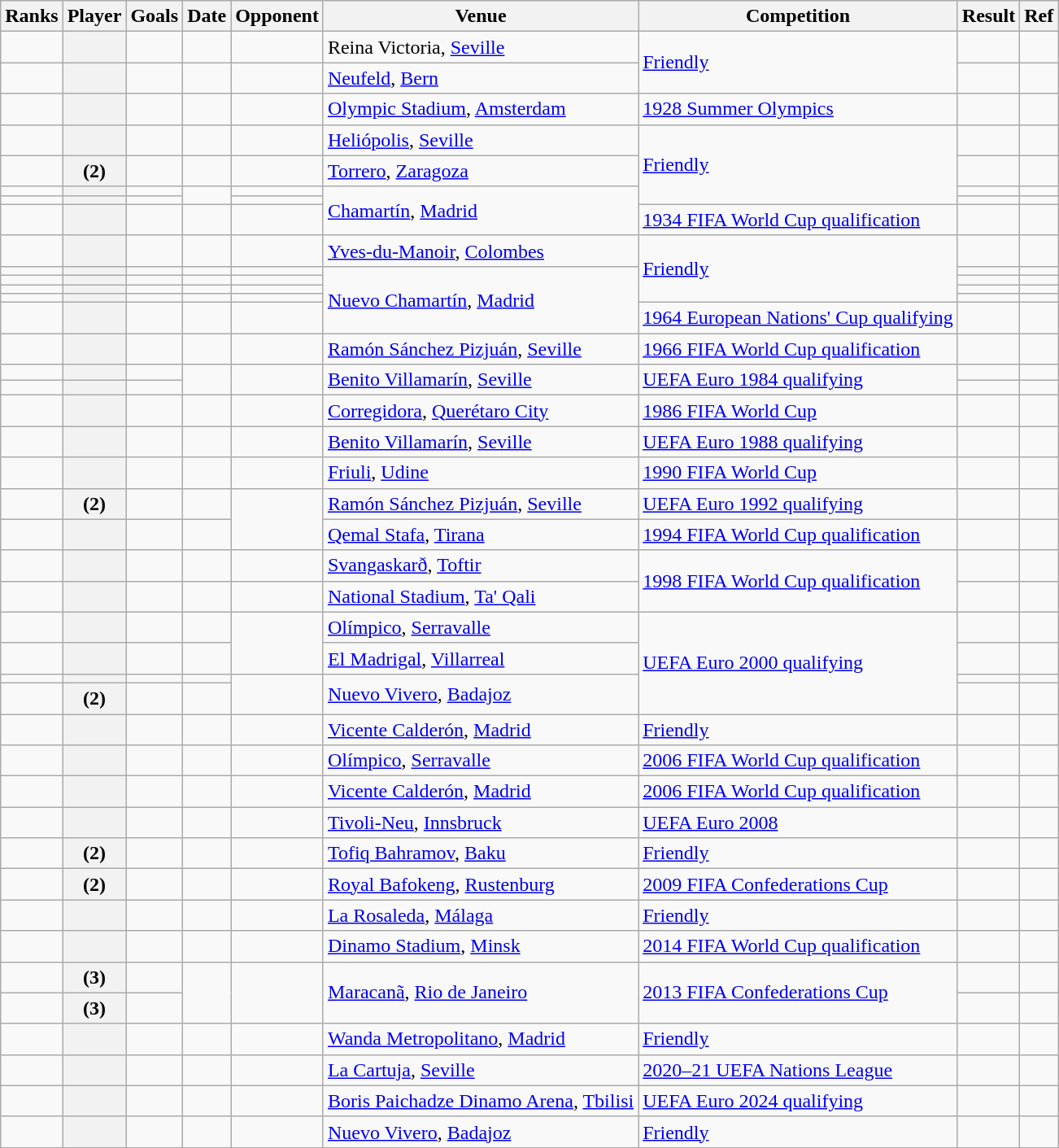<table class="wikitable sortable plainrowheaders">
<tr>
<th scope="col">Ranks</th>
<th scope="col">Player</th>
<th scope="col">Goals</th>
<th scope="col">Date</th>
<th scope="col">Opponent</th>
<th scope="col">Venue</th>
<th scope="col">Competition</th>
<th scope="col" data-sort-type="number">Result</th>
<th scope="col" class="unsortable">Ref</th>
</tr>
<tr>
<td></td>
<th scope="row"></th>
<td></td>
<td></td>
<td></td>
<td>Reina Victoria, <a href='#'>Seville</a></td>
<td rowspan="2"><a href='#'>Friendly</a></td>
<td></td>
<td></td>
</tr>
<tr>
<td></td>
<th scope="row"></th>
<td></td>
<td></td>
<td></td>
<td><a href='#'>Neufeld</a>, <a href='#'>Bern</a></td>
<td></td>
<td></td>
</tr>
<tr>
<td></td>
<th scope="row"></th>
<td></td>
<td></td>
<td></td>
<td><a href='#'>Olympic Stadium</a>, <a href='#'>Amsterdam</a></td>
<td><a href='#'>1928 Summer Olympics</a></td>
<td></td>
<td></td>
</tr>
<tr>
<td></td>
<th scope="row"></th>
<td></td>
<td></td>
<td></td>
<td><a href='#'>Heliópolis</a>, <a href='#'>Seville</a></td>
<td rowspan="4"><a href='#'>Friendly</a></td>
<td></td>
<td></td>
</tr>
<tr>
<td></td>
<th scope="row"> (2)</th>
<td></td>
<td></td>
<td></td>
<td><a href='#'>Torrero</a>, <a href='#'>Zaragoza</a></td>
<td></td>
<td></td>
</tr>
<tr>
<td></td>
<th scope="row"></th>
<td></td>
<td rowspan="2"></td>
<td></td>
<td rowspan="3"><a href='#'>Chamartín</a>, <a href='#'>Madrid</a></td>
<td></td>
<td></td>
</tr>
<tr>
<td></td>
<th scope="row"></th>
<td></td>
<td></td>
<td></td>
<td></td>
</tr>
<tr>
<td></td>
<th scope="row"></th>
<td></td>
<td></td>
<td></td>
<td><a href='#'>1934 FIFA World Cup qualification</a></td>
<td></td>
<td></td>
</tr>
<tr>
<td></td>
<th scope="row"></th>
<td></td>
<td></td>
<td></td>
<td><a href='#'>Yves-du-Manoir</a>, <a href='#'>Colombes</a></td>
<td rowspan="5"><a href='#'>Friendly</a></td>
<td></td>
<td></td>
</tr>
<tr>
<td></td>
<th scope="row"></th>
<td></td>
<td></td>
<td></td>
<td rowspan="5"><a href='#'>Nuevo Chamartín</a>, <a href='#'>Madrid</a></td>
<td></td>
<td></td>
</tr>
<tr>
<td></td>
<th scope="row"></th>
<td></td>
<td></td>
<td></td>
<td></td>
<td></td>
</tr>
<tr>
<td></td>
<th scope="row"></th>
<td></td>
<td></td>
<td></td>
<td></td>
<td></td>
</tr>
<tr>
<td></td>
<th scope="row"></th>
<td></td>
<td></td>
<td></td>
<td></td>
<td></td>
</tr>
<tr>
<td></td>
<th scope="row"></th>
<td></td>
<td></td>
<td></td>
<td><a href='#'>1964 European Nations' Cup qualifying</a></td>
<td></td>
<td></td>
</tr>
<tr>
<td></td>
<th scope="row"></th>
<td></td>
<td></td>
<td></td>
<td><a href='#'>Ramón Sánchez Pizjuán</a>, <a href='#'>Seville</a></td>
<td><a href='#'>1966 FIFA World Cup qualification</a></td>
<td></td>
<td></td>
</tr>
<tr>
<td></td>
<th scope="row"></th>
<td></td>
<td rowspan="2"></td>
<td rowspan="2"></td>
<td rowspan="2"><a href='#'>Benito Villamarín</a>, <a href='#'>Seville</a></td>
<td rowspan="2"><a href='#'>UEFA Euro 1984 qualifying</a></td>
<td></td>
<td></td>
</tr>
<tr>
<td></td>
<th scope="row"></th>
<td></td>
<td></td>
<td></td>
</tr>
<tr>
<td></td>
<th scope="row"></th>
<td></td>
<td></td>
<td></td>
<td><a href='#'>Corregidora</a>, <a href='#'>Querétaro City</a></td>
<td><a href='#'>1986 FIFA World Cup</a></td>
<td></td>
<td></td>
</tr>
<tr>
<td></td>
<th scope="row"></th>
<td></td>
<td></td>
<td></td>
<td><a href='#'>Benito Villamarín</a>, <a href='#'>Seville</a></td>
<td><a href='#'>UEFA Euro 1988 qualifying</a></td>
<td></td>
<td></td>
</tr>
<tr>
<td></td>
<th scope="row"></th>
<td></td>
<td></td>
<td></td>
<td><a href='#'>Friuli</a>, <a href='#'>Udine</a></td>
<td><a href='#'>1990 FIFA World Cup</a></td>
<td></td>
<td></td>
</tr>
<tr>
<td></td>
<th scope="row"> (2)</th>
<td></td>
<td></td>
<td rowspan="2"></td>
<td><a href='#'>Ramón Sánchez Pizjuán</a>, <a href='#'>Seville</a></td>
<td><a href='#'>UEFA Euro 1992 qualifying</a></td>
<td></td>
<td></td>
</tr>
<tr>
<td></td>
<th scope="row"></th>
<td></td>
<td></td>
<td><a href='#'>Qemal Stafa</a>, <a href='#'>Tirana</a></td>
<td><a href='#'>1994 FIFA World Cup qualification</a></td>
<td></td>
<td></td>
</tr>
<tr>
<td></td>
<th scope="row"></th>
<td></td>
<td></td>
<td></td>
<td><a href='#'>Svangaskarð</a>, <a href='#'>Toftir</a></td>
<td rowspan="2"><a href='#'>1998 FIFA World Cup qualification</a></td>
<td></td>
<td></td>
</tr>
<tr>
<td></td>
<th scope="row"></th>
<td></td>
<td></td>
<td></td>
<td><a href='#'>National Stadium</a>, <a href='#'>Ta' Qali</a></td>
<td></td>
<td></td>
</tr>
<tr>
<td></td>
<th scope="row"></th>
<td></td>
<td></td>
<td rowspan="2"></td>
<td><a href='#'>Olímpico</a>, <a href='#'>Serravalle</a></td>
<td rowspan="4"><a href='#'>UEFA Euro 2000 qualifying</a></td>
<td></td>
<td></td>
</tr>
<tr>
<td></td>
<th scope="row"></th>
<td></td>
<td></td>
<td><a href='#'>El Madrigal</a>, <a href='#'>Villarreal</a></td>
<td></td>
<td></td>
</tr>
<tr>
<td></td>
<th scope="row"></th>
<td></td>
<td></td>
<td rowspan="2"></td>
<td rowspan="2"><a href='#'>Nuevo Vivero</a>, <a href='#'>Badajoz</a></td>
<td></td>
<td></td>
</tr>
<tr>
<td></td>
<th scope="row"> (2)</th>
<td></td>
<td></td>
<td></td>
<td></td>
</tr>
<tr>
<td></td>
<th scope="row"></th>
<td></td>
<td></td>
<td></td>
<td><a href='#'>Vicente Calderón</a>, <a href='#'>Madrid</a></td>
<td><a href='#'>Friendly</a></td>
<td></td>
<td></td>
</tr>
<tr>
<td></td>
<th scope="row"></th>
<td></td>
<td></td>
<td></td>
<td><a href='#'>Olímpico</a>, <a href='#'>Serravalle</a></td>
<td><a href='#'>2006 FIFA World Cup qualification</a></td>
<td></td>
<td></td>
</tr>
<tr>
<td></td>
<th scope="row"></th>
<td></td>
<td></td>
<td></td>
<td><a href='#'>Vicente Calderón</a>, <a href='#'>Madrid</a></td>
<td><a href='#'>2006 FIFA World Cup qualification</a></td>
<td></td>
<td></td>
</tr>
<tr>
<td></td>
<th scope="row"></th>
<td></td>
<td></td>
<td></td>
<td><a href='#'>Tivoli-Neu</a>, <a href='#'>Innsbruck</a></td>
<td><a href='#'>UEFA Euro 2008</a></td>
<td></td>
<td></td>
</tr>
<tr>
<td></td>
<th scope="row"> (2)</th>
<td></td>
<td></td>
<td></td>
<td><a href='#'>Tofiq Bahramov</a>, <a href='#'>Baku</a></td>
<td><a href='#'>Friendly</a></td>
<td></td>
<td></td>
</tr>
<tr>
<td></td>
<th scope="row"> (2)</th>
<td></td>
<td></td>
<td></td>
<td><a href='#'>Royal Bafokeng</a>, <a href='#'>Rustenburg</a></td>
<td><a href='#'>2009 FIFA Confederations Cup</a></td>
<td></td>
<td></td>
</tr>
<tr>
<td></td>
<th scope="row"></th>
<td></td>
<td></td>
<td></td>
<td><a href='#'>La Rosaleda</a>, <a href='#'>Málaga</a></td>
<td><a href='#'>Friendly</a></td>
<td></td>
<td></td>
</tr>
<tr>
<td></td>
<th scope="row"></th>
<td></td>
<td></td>
<td></td>
<td><a href='#'>Dinamo Stadium</a>, <a href='#'>Minsk</a></td>
<td><a href='#'>2014 FIFA World Cup qualification</a></td>
<td></td>
<td></td>
</tr>
<tr>
<td></td>
<th scope="row"> (3)</th>
<td></td>
<td rowspan="2"></td>
<td rowspan="2"></td>
<td rowspan="2"><a href='#'>Maracanã</a>, <a href='#'>Rio de Janeiro</a></td>
<td rowspan="2"><a href='#'>2013 FIFA Confederations Cup</a></td>
<td></td>
<td></td>
</tr>
<tr>
<td></td>
<th scope="row"> (3)</th>
<td></td>
<td></td>
<td></td>
</tr>
<tr>
<td></td>
<th scope="row"></th>
<td></td>
<td></td>
<td></td>
<td><a href='#'>Wanda Metropolitano</a>, <a href='#'>Madrid</a></td>
<td><a href='#'>Friendly</a></td>
<td></td>
<td></td>
</tr>
<tr>
<td></td>
<th scope="row"></th>
<td></td>
<td></td>
<td></td>
<td><a href='#'>La Cartuja</a>, <a href='#'>Seville</a></td>
<td><a href='#'>2020–21 UEFA Nations League</a></td>
<td></td>
<td></td>
</tr>
<tr>
<td></td>
<th scope="row"></th>
<td></td>
<td></td>
<td></td>
<td><a href='#'>Boris Paichadze Dinamo Arena</a>, <a href='#'>Tbilisi</a></td>
<td><a href='#'>UEFA Euro 2024 qualifying</a></td>
<td></td>
<td></td>
</tr>
<tr>
<td></td>
<th scope="row"></th>
<td></td>
<td></td>
<td></td>
<td><a href='#'>Nuevo Vivero</a>, <a href='#'>Badajoz</a></td>
<td><a href='#'>Friendly</a></td>
<td></td>
<td></td>
</tr>
<tr>
</tr>
</table>
